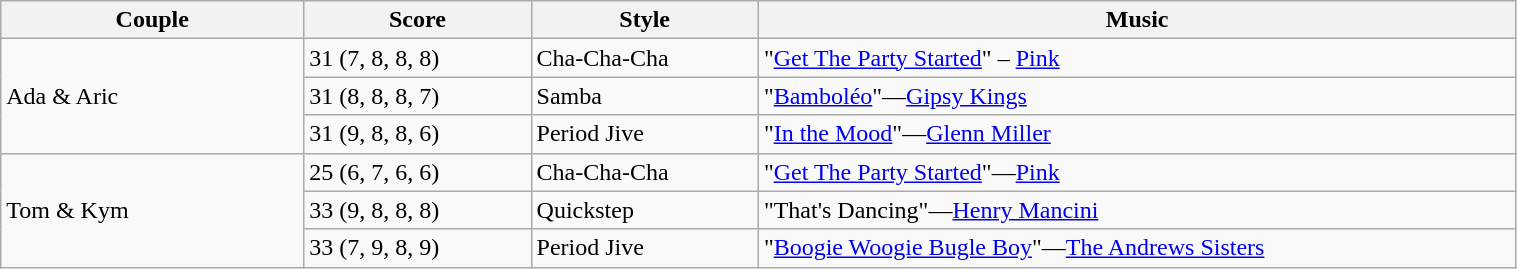<table class="wikitable sortable" style="width:80%;">
<tr>
<th style="width:20%;">Couple</th>
<th style="width:15%;">Score</th>
<th style="width:15%;">Style</th>
<th style="width:60%;">Music</th>
</tr>
<tr>
<td rowspan=3>Ada & Aric</td>
<td>31 (7, 8, 8, 8)</td>
<td>Cha-Cha-Cha</td>
<td>"<a href='#'>Get The Party Started</a>" – <a href='#'>Pink</a></td>
</tr>
<tr>
<td>31 (8, 8, 8, 7)</td>
<td>Samba</td>
<td>"<a href='#'>Bamboléo</a>"—<a href='#'>Gipsy Kings</a></td>
</tr>
<tr>
<td>31 (9, 8, 8, 6)</td>
<td>Period Jive</td>
<td>"<a href='#'>In the Mood</a>"—<a href='#'>Glenn Miller</a></td>
</tr>
<tr>
<td rowspan=3>Tom & Kym</td>
<td>25 (6, 7, 6, 6)</td>
<td>Cha-Cha-Cha</td>
<td>"<a href='#'>Get The Party Started</a>"—<a href='#'>Pink</a></td>
</tr>
<tr>
<td>33 (9, 8, 8, 8)</td>
<td>Quickstep</td>
<td>"That's Dancing"—<a href='#'>Henry Mancini</a></td>
</tr>
<tr>
<td>33 (7, 9, 8, 9)</td>
<td>Period Jive</td>
<td>"<a href='#'>Boogie Woogie Bugle Boy</a>"—<a href='#'>The Andrews Sisters</a></td>
</tr>
</table>
